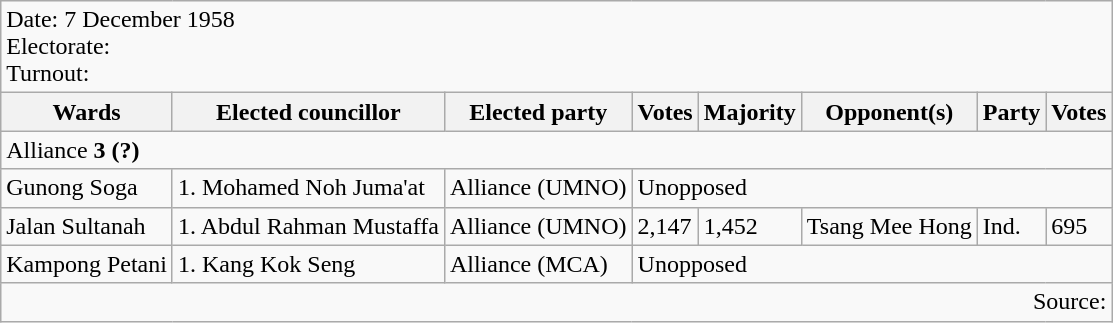<table class=wikitable>
<tr>
<td colspan=8>Date: 7 December 1958<br>Electorate: <br>Turnout:</td>
</tr>
<tr>
<th>Wards</th>
<th>Elected councillor</th>
<th>Elected party</th>
<th>Votes</th>
<th>Majority</th>
<th>Opponent(s)</th>
<th>Party</th>
<th>Votes</th>
</tr>
<tr>
<td colspan=8>Alliance <strong>3 (?)</strong> </td>
</tr>
<tr>
<td>Gunong Soga</td>
<td>1. Mohamed Noh Juma'at</td>
<td>Alliance (UMNO)</td>
<td colspan=5>Unopposed</td>
</tr>
<tr>
<td>Jalan Sultanah</td>
<td>1. Abdul Rahman Mustaffa</td>
<td>Alliance (UMNO)</td>
<td>2,147</td>
<td>1,452</td>
<td>Tsang Mee Hong</td>
<td>Ind.</td>
<td>695</td>
</tr>
<tr>
<td>Kampong Petani</td>
<td>1. Kang Kok Seng</td>
<td>Alliance (MCA)</td>
<td colspan=5>Unopposed</td>
</tr>
<tr>
<td colspan="8" style="text-align:right;">Source: </td>
</tr>
</table>
